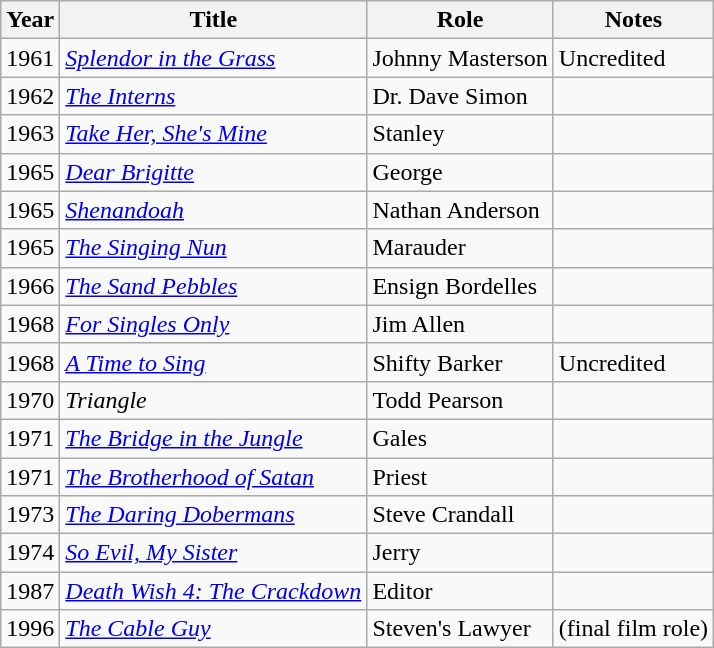<table class="wikitable sortable">
<tr>
<th>Year</th>
<th>Title</th>
<th>Role</th>
<th>Notes</th>
</tr>
<tr>
<td>1961</td>
<td><em><a href='#'>Splendor in the Grass</a></em></td>
<td>Johnny Masterson</td>
<td>Uncredited</td>
</tr>
<tr>
<td>1962</td>
<td><em><a href='#'>The Interns</a></em></td>
<td>Dr. Dave Simon</td>
<td></td>
</tr>
<tr>
<td>1963</td>
<td><em><a href='#'>Take Her, She's Mine</a></em></td>
<td>Stanley</td>
<td></td>
</tr>
<tr>
<td>1965</td>
<td><em><a href='#'>Dear Brigitte</a></em></td>
<td>George</td>
<td></td>
</tr>
<tr>
<td>1965</td>
<td><em><a href='#'>Shenandoah</a></em></td>
<td>Nathan Anderson</td>
<td></td>
</tr>
<tr>
<td>1965</td>
<td><em><a href='#'>The Singing Nun</a></em></td>
<td>Marauder</td>
<td></td>
</tr>
<tr>
<td>1966</td>
<td><em><a href='#'>The Sand Pebbles</a></em></td>
<td>Ensign Bordelles</td>
<td></td>
</tr>
<tr>
<td>1968</td>
<td><em><a href='#'>For Singles Only</a></em></td>
<td>Jim Allen</td>
<td></td>
</tr>
<tr>
<td>1968</td>
<td><em><a href='#'>A Time to Sing</a></em></td>
<td>Shifty Barker</td>
<td>Uncredited</td>
</tr>
<tr>
<td>1970</td>
<td><em>Triangle</em></td>
<td>Todd Pearson</td>
<td></td>
</tr>
<tr>
<td>1971</td>
<td><em><a href='#'>The Bridge in the Jungle</a></em></td>
<td>Gales</td>
<td></td>
</tr>
<tr>
<td>1971</td>
<td><em><a href='#'>The Brotherhood of Satan</a></em></td>
<td>Priest</td>
<td></td>
</tr>
<tr>
<td>1973</td>
<td><em><a href='#'>The Daring Dobermans</a></em></td>
<td>Steve Crandall</td>
<td></td>
</tr>
<tr>
<td>1974</td>
<td><em><a href='#'>So Evil, My Sister</a></em></td>
<td>Jerry</td>
<td></td>
</tr>
<tr>
<td>1987</td>
<td><em><a href='#'>Death Wish 4: The Crackdown</a></em></td>
<td>Editor</td>
<td></td>
</tr>
<tr>
<td>1996</td>
<td><em><a href='#'>The Cable Guy</a></em></td>
<td>Steven's Lawyer</td>
<td>(final film role)</td>
</tr>
</table>
